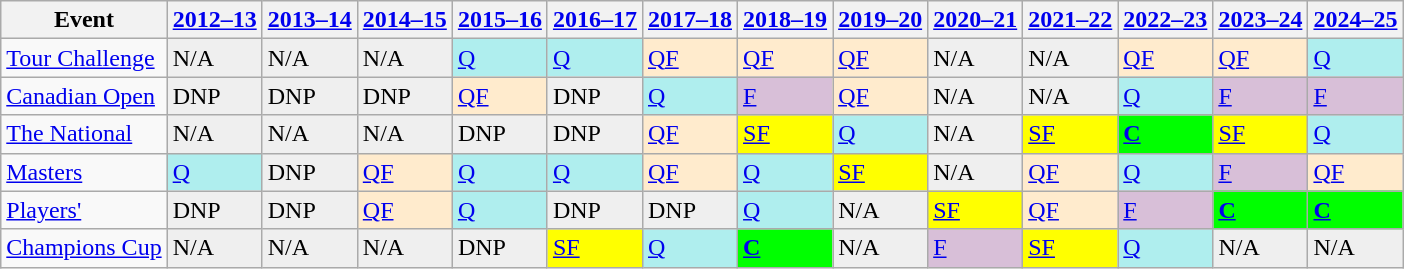<table class="wikitable" border="1">
<tr>
<th>Event</th>
<th><a href='#'>2012–13</a></th>
<th><a href='#'>2013–14</a></th>
<th><a href='#'>2014–15</a></th>
<th><a href='#'>2015–16</a></th>
<th><a href='#'>2016–17</a></th>
<th><a href='#'>2017–18</a></th>
<th><a href='#'>2018–19</a></th>
<th><a href='#'>2019–20</a></th>
<th><a href='#'>2020–21</a></th>
<th><a href='#'>2021–22</a></th>
<th><a href='#'>2022–23</a></th>
<th><a href='#'>2023–24</a></th>
<th><a href='#'>2024–25</a></th>
</tr>
<tr>
<td><a href='#'>Tour Challenge</a></td>
<td style="background:#EFEFEF;">N/A</td>
<td style="background:#EFEFEF;">N/A</td>
<td style="background:#EFEFEF;">N/A</td>
<td style="background:#afeeee;"><a href='#'>Q</a></td>
<td style="background:#afeeee;"><a href='#'>Q</a></td>
<td style="background:#ffebcd;"><a href='#'>QF</a></td>
<td style="background:#ffebcd;"><a href='#'>QF</a></td>
<td style="background:#ffebcd;"><a href='#'>QF</a></td>
<td style="background:#EFEFEF;">N/A</td>
<td style="background:#EFEFEF;">N/A</td>
<td style="background:#ffebcd;"><a href='#'>QF</a></td>
<td style="background:#ffebcd;"><a href='#'>QF</a></td>
<td style="background:#afeeee;"><a href='#'>Q</a></td>
</tr>
<tr>
<td><a href='#'>Canadian Open</a></td>
<td style="background:#EFEFEF;">DNP</td>
<td style="background:#EFEFEF;">DNP</td>
<td style="background:#EFEFEF;">DNP</td>
<td style="background:#ffebcd;"><a href='#'>QF</a></td>
<td style="background:#EFEFEF;">DNP</td>
<td style="background:#afeeee;"><a href='#'>Q</a></td>
<td style="background:thistle;"><a href='#'>F</a></td>
<td style="background:#ffebcd;"><a href='#'>QF</a></td>
<td style="background:#EFEFEF;">N/A</td>
<td style="background:#EFEFEF;">N/A</td>
<td style="background:#afeeee;"><a href='#'>Q</a></td>
<td style="background:thistle;"><a href='#'>F</a></td>
<td style="background:thistle;"><a href='#'>F</a></td>
</tr>
<tr>
<td><a href='#'>The National</a></td>
<td style="background:#EFEFEF;">N/A</td>
<td style="background:#EFEFEF;">N/A</td>
<td style="background:#EFEFEF;">N/A</td>
<td style="background:#EFEFEF;">DNP</td>
<td style="background:#EFEFEF;">DNP</td>
<td style="background:#ffebcd;"><a href='#'>QF</a></td>
<td style="background:yellow;"><a href='#'>SF</a></td>
<td style="background:#afeeee;"><a href='#'>Q</a></td>
<td style="background:#EFEFEF;">N/A</td>
<td style="background:yellow;"><a href='#'>SF</a></td>
<td style="background:#00ff00;"><strong><a href='#'>C</a></strong></td>
<td style="background:yellow;"><a href='#'>SF</a></td>
<td style="background:#afeeee;"><a href='#'>Q</a></td>
</tr>
<tr>
<td><a href='#'>Masters</a></td>
<td style="background:#afeeee;"><a href='#'>Q</a></td>
<td style="background:#EFEFEF;">DNP</td>
<td style="background:#ffebcd;"><a href='#'>QF</a></td>
<td style="background:#afeeee;"><a href='#'>Q</a></td>
<td style="background:#afeeee;"><a href='#'>Q</a></td>
<td style="background:#ffebcd;"><a href='#'>QF</a></td>
<td style="background:#afeeee;"><a href='#'>Q</a></td>
<td style="background:yellow;"><a href='#'>SF</a></td>
<td style="background:#EFEFEF;">N/A</td>
<td style="background:#ffebcd;"><a href='#'>QF</a></td>
<td style="background:#afeeee;"><a href='#'>Q</a></td>
<td style="background:thistle;"><a href='#'>F</a></td>
<td style="background:#ffebcd;"><a href='#'>QF</a></td>
</tr>
<tr>
<td><a href='#'>Players'</a></td>
<td style="background:#EFEFEF;">DNP</td>
<td style="background:#EFEFEF;">DNP</td>
<td style="background:#ffebcd;"><a href='#'>QF</a></td>
<td style="background:#afeeee;"><a href='#'>Q</a></td>
<td style="background:#EFEFEF;">DNP</td>
<td style="background:#EFEFEF;">DNP</td>
<td style="background:#afeeee;"><a href='#'>Q</a></td>
<td style="background:#EFEFEF;">N/A</td>
<td style="background:yellow;"><a href='#'>SF</a></td>
<td style="background:#ffebcd;"><a href='#'>QF</a></td>
<td style="background:thistle;"><a href='#'>F</a></td>
<td style="background:#00ff00;"><strong><a href='#'>C</a></strong></td>
<td style="background:#00ff00;"><strong><a href='#'>C</a></strong></td>
</tr>
<tr>
<td><a href='#'>Champions Cup</a></td>
<td style="background:#EFEFEF;">N/A</td>
<td style="background:#EFEFEF;">N/A</td>
<td style="background:#EFEFEF;">N/A</td>
<td style="background:#EFEFEF;">DNP</td>
<td style="background:yellow;"><a href='#'>SF</a></td>
<td style="background:#afeeee;"><a href='#'>Q</a></td>
<td style="background:#00ff00;"><strong><a href='#'>C</a></strong></td>
<td style="background:#EFEFEF;">N/A</td>
<td style="background:thistle;"><a href='#'>F</a></td>
<td style="background:yellow;"><a href='#'>SF</a></td>
<td style="background:#afeeee;"><a href='#'>Q</a></td>
<td style="background:#EFEFEF;">N/A</td>
<td style="background:#EFEFEF;">N/A</td>
</tr>
</table>
